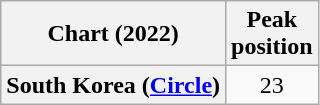<table class="wikitable plainrowheaders" style="text-align:center">
<tr>
<th scope="col">Chart (2022)</th>
<th scope="col">Peak<br>position</th>
</tr>
<tr>
<th scope="row">South Korea (<a href='#'>Circle</a>)</th>
<td>23</td>
</tr>
</table>
